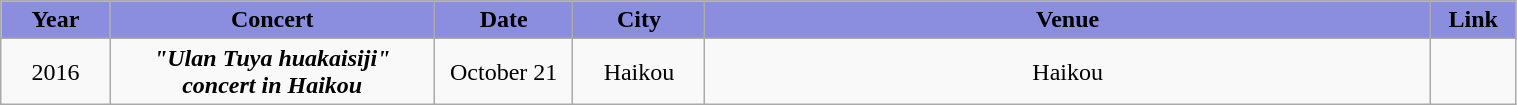<table class="wikitable sortable mw-collapsible" width="80%" style="text-align:center">
<tr align="center" style="background:#8B8EDE">
<td style="width:2%"><strong>Year</strong></td>
<td style="width:8%"><strong>Concert</strong></td>
<td style="width:2%"><strong>Date</strong></td>
<td style="width:2%"><strong>City</strong></td>
<td style="width:18%"><strong>Venue</strong></td>
<td style="width:1%"><strong>Link</strong></td>
</tr>
<tr>
<td rowspan="2">2016</td>
<td rowspan="2"><strong><em>"Ulan Tuya huakaisiji" concert in Haikou</em></strong></td>
<td>October 21</td>
<td>Haikou</td>
<td>Haikou</td>
<td></td>
</tr>
</table>
